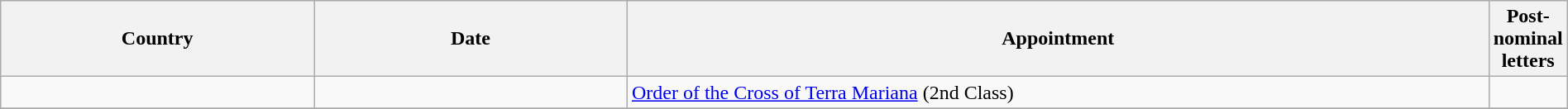<table class="wikitable" style="width:100%;">
<tr>
<th style="width:20%;">Country</th>
<th style="width:20%;">Date</th>
<th style="width:55%;">Appointment</th>
<th style="width:5%;">Post-nominal letters</th>
</tr>
<tr>
<td></td>
<td></td>
<td><a href='#'>Order of the Cross of Terra Mariana</a> (2nd Class)</td>
<td></td>
</tr>
<tr>
</tr>
</table>
